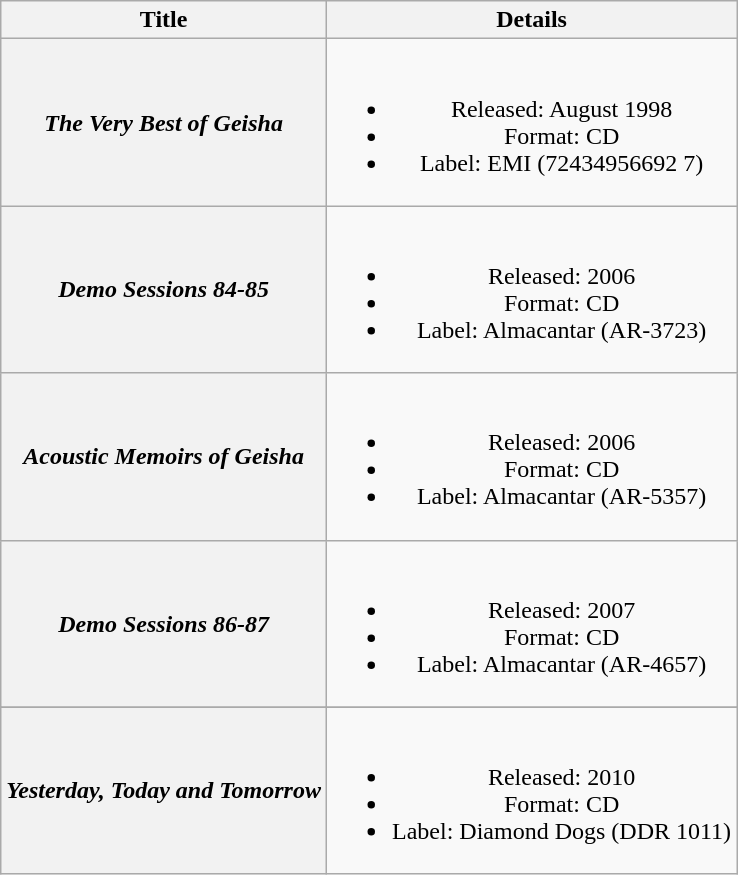<table class="wikitable plainrowheaders" style="text-align:center;" border="1">
<tr>
<th>Title</th>
<th>Details</th>
</tr>
<tr>
<th scope="row"><em>The Very Best of Geisha</em></th>
<td><br><ul><li>Released: August 1998</li><li>Format: CD</li><li>Label: EMI (72434956692 7)</li></ul></td>
</tr>
<tr>
<th scope="row"><em>Demo Sessions 84-85</em></th>
<td><br><ul><li>Released: 2006</li><li>Format: CD</li><li>Label: Almacantar (AR-3723)</li></ul></td>
</tr>
<tr>
<th scope="row"><em>Acoustic Memoirs of Geisha</em></th>
<td><br><ul><li>Released: 2006</li><li>Format: CD</li><li>Label: Almacantar (AR-5357)</li></ul></td>
</tr>
<tr>
<th scope="row"><em>Demo Sessions 86-87</em></th>
<td><br><ul><li>Released: 2007</li><li>Format: CD</li><li>Label: Almacantar (AR-4657)</li></ul></td>
</tr>
<tr>
</tr>
<tr>
<th scope="row"><em>Yesterday, Today and Tomorrow</em></th>
<td><br><ul><li>Released: 2010</li><li>Format: CD</li><li>Label: Diamond Dogs (DDR 1011)</li></ul></td>
</tr>
</table>
